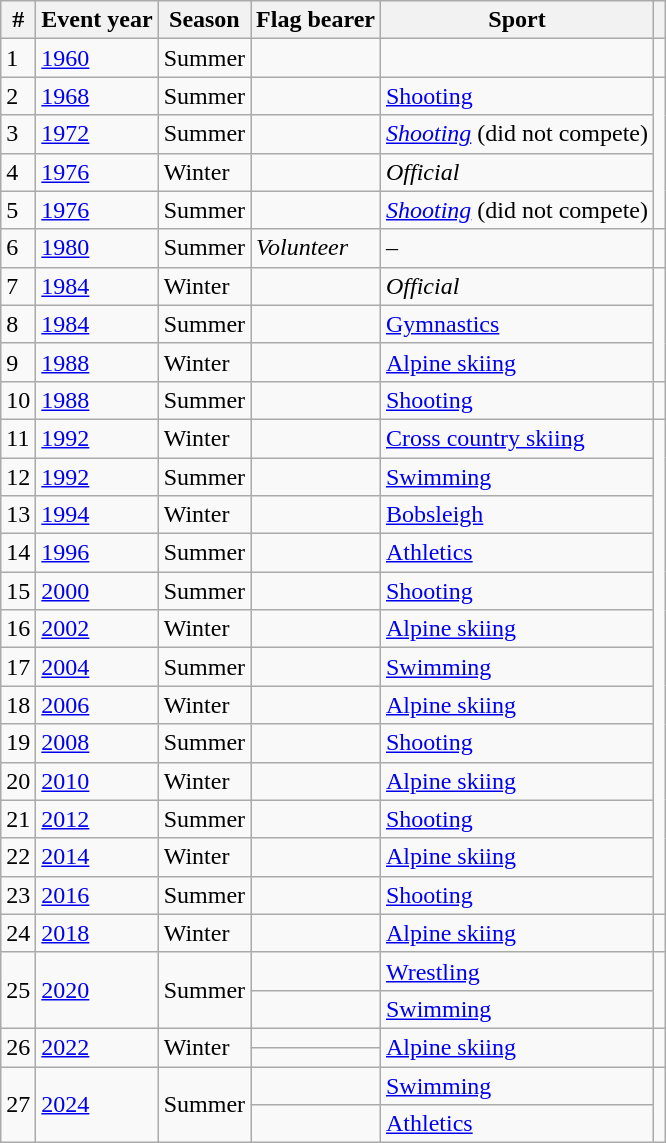<table class="wikitable sortable">
<tr>
<th>#</th>
<th>Event year</th>
<th>Season</th>
<th>Flag bearer</th>
<th>Sport</th>
<th></th>
</tr>
<tr>
<td>1</td>
<td><a href='#'>1960</a></td>
<td>Summer</td>
<td></td>
<td></td>
<td></td>
</tr>
<tr>
<td>2</td>
<td><a href='#'>1968</a></td>
<td>Summer</td>
<td></td>
<td><a href='#'>Shooting</a></td>
<td rowspan=4></td>
</tr>
<tr>
<td>3</td>
<td><a href='#'>1972</a></td>
<td>Summer</td>
<td></td>
<td><em><a href='#'>Shooting</a></em> (did not compete)</td>
</tr>
<tr>
<td>4</td>
<td><a href='#'>1976</a></td>
<td>Winter</td>
<td></td>
<td><em>Official</em></td>
</tr>
<tr>
<td>5</td>
<td><a href='#'>1976</a></td>
<td>Summer</td>
<td></td>
<td><em><a href='#'>Shooting</a></em> (did not compete)</td>
</tr>
<tr>
<td>6</td>
<td><a href='#'>1980</a></td>
<td>Summer</td>
<td><em>Volunteer</em></td>
<td>–</td>
<td></td>
</tr>
<tr>
<td>7</td>
<td><a href='#'>1984</a></td>
<td>Winter</td>
<td></td>
<td><em>Official</em></td>
<td rowspan=3></td>
</tr>
<tr>
<td>8</td>
<td><a href='#'>1984</a></td>
<td>Summer</td>
<td></td>
<td><a href='#'>Gymnastics</a></td>
</tr>
<tr>
<td>9</td>
<td><a href='#'>1988</a></td>
<td>Winter</td>
<td></td>
<td><a href='#'>Alpine skiing</a></td>
</tr>
<tr>
<td>10</td>
<td><a href='#'>1988</a></td>
<td>Summer</td>
<td></td>
<td><a href='#'>Shooting</a></td>
<td></td>
</tr>
<tr>
<td>11</td>
<td><a href='#'>1992</a></td>
<td>Winter</td>
<td></td>
<td><a href='#'>Cross country skiing</a></td>
<td rowspan=13></td>
</tr>
<tr>
<td>12</td>
<td><a href='#'>1992</a></td>
<td>Summer</td>
<td></td>
<td><a href='#'>Swimming</a></td>
</tr>
<tr>
<td>13</td>
<td><a href='#'>1994</a></td>
<td>Winter</td>
<td></td>
<td><a href='#'>Bobsleigh</a></td>
</tr>
<tr>
<td>14</td>
<td><a href='#'>1996</a></td>
<td>Summer</td>
<td></td>
<td><a href='#'>Athletics</a></td>
</tr>
<tr>
<td>15</td>
<td><a href='#'>2000</a></td>
<td>Summer</td>
<td></td>
<td><a href='#'>Shooting</a></td>
</tr>
<tr>
<td>16</td>
<td><a href='#'>2002</a></td>
<td>Winter</td>
<td></td>
<td><a href='#'>Alpine skiing</a></td>
</tr>
<tr>
<td>17</td>
<td><a href='#'>2004</a></td>
<td>Summer</td>
<td></td>
<td><a href='#'>Swimming</a></td>
</tr>
<tr>
<td>18</td>
<td><a href='#'>2006</a></td>
<td>Winter</td>
<td></td>
<td><a href='#'>Alpine skiing</a></td>
</tr>
<tr>
<td>19</td>
<td><a href='#'>2008</a></td>
<td>Summer</td>
<td></td>
<td><a href='#'>Shooting</a></td>
</tr>
<tr>
<td>20</td>
<td><a href='#'>2010</a></td>
<td>Winter</td>
<td></td>
<td><a href='#'>Alpine skiing</a></td>
</tr>
<tr>
<td>21</td>
<td><a href='#'>2012</a></td>
<td>Summer</td>
<td></td>
<td><a href='#'>Shooting</a></td>
</tr>
<tr>
<td>22</td>
<td><a href='#'>2014</a></td>
<td>Winter</td>
<td></td>
<td><a href='#'>Alpine skiing</a></td>
</tr>
<tr>
<td>23</td>
<td><a href='#'>2016</a></td>
<td>Summer</td>
<td></td>
<td><a href='#'>Shooting</a></td>
</tr>
<tr>
<td>24</td>
<td><a href='#'>2018</a></td>
<td>Winter</td>
<td></td>
<td><a href='#'>Alpine skiing</a></td>
<td></td>
</tr>
<tr>
<td rowspan=2>25</td>
<td rowspan=2><a href='#'>2020</a></td>
<td rowspan=2>Summer</td>
<td></td>
<td><a href='#'>Wrestling</a></td>
<td rowspan=2></td>
</tr>
<tr>
<td></td>
<td><a href='#'>Swimming</a></td>
</tr>
<tr>
<td rowspan=2>26</td>
<td rowspan=2><a href='#'>2022</a></td>
<td rowspan=2>Winter</td>
<td></td>
<td rowspan=2><a href='#'>Alpine skiing</a></td>
<td rowspan=2></td>
</tr>
<tr>
<td></td>
</tr>
<tr>
<td rowspan=2>27</td>
<td rowspan=2><a href='#'>2024</a></td>
<td rowspan=2>Summer</td>
<td></td>
<td><a href='#'>Swimming</a></td>
<td rowspan=2></td>
</tr>
<tr>
<td></td>
<td><a href='#'>Athletics</a></td>
</tr>
</table>
